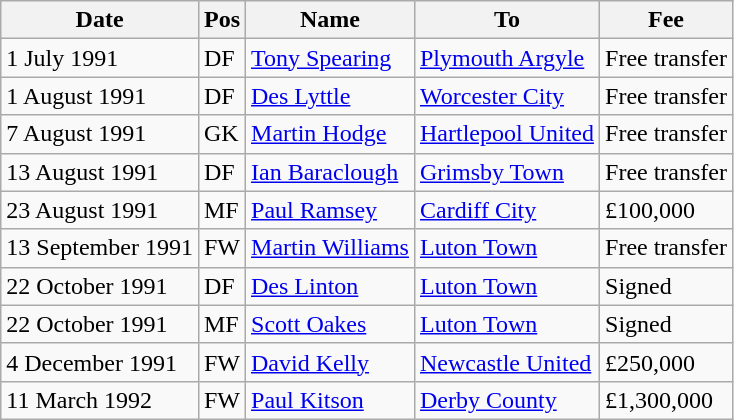<table class="wikitable">
<tr>
<th>Date</th>
<th>Pos</th>
<th>Name</th>
<th>To</th>
<th>Fee</th>
</tr>
<tr>
<td>1 July 1991</td>
<td>DF</td>
<td><a href='#'>Tony Spearing</a></td>
<td><a href='#'>Plymouth Argyle</a></td>
<td>Free transfer</td>
</tr>
<tr>
<td>1 August 1991</td>
<td>DF</td>
<td><a href='#'>Des Lyttle</a></td>
<td><a href='#'>Worcester City</a></td>
<td>Free transfer</td>
</tr>
<tr>
<td>7 August 1991</td>
<td>GK</td>
<td><a href='#'>Martin Hodge</a></td>
<td><a href='#'>Hartlepool United</a></td>
<td>Free transfer</td>
</tr>
<tr>
<td>13 August 1991</td>
<td>DF</td>
<td><a href='#'>Ian Baraclough</a></td>
<td><a href='#'>Grimsby Town</a></td>
<td>Free transfer</td>
</tr>
<tr>
<td>23 August 1991</td>
<td>MF</td>
<td><a href='#'>Paul Ramsey</a></td>
<td><a href='#'>Cardiff City</a></td>
<td>£100,000</td>
</tr>
<tr>
<td>13 September 1991</td>
<td>FW</td>
<td><a href='#'>Martin Williams</a></td>
<td><a href='#'>Luton Town</a></td>
<td>Free transfer</td>
</tr>
<tr>
<td>22 October 1991</td>
<td>DF</td>
<td><a href='#'>Des Linton</a></td>
<td><a href='#'>Luton Town</a></td>
<td>Signed</td>
</tr>
<tr>
<td>22 October 1991</td>
<td>MF</td>
<td><a href='#'>Scott Oakes</a></td>
<td><a href='#'>Luton Town</a></td>
<td>Signed</td>
</tr>
<tr>
<td>4 December 1991</td>
<td>FW</td>
<td><a href='#'>David Kelly</a></td>
<td><a href='#'>Newcastle United</a></td>
<td>£250,000</td>
</tr>
<tr>
<td>11 March 1992</td>
<td>FW</td>
<td><a href='#'>Paul Kitson</a></td>
<td><a href='#'>Derby County</a></td>
<td>£1,300,000</td>
</tr>
</table>
